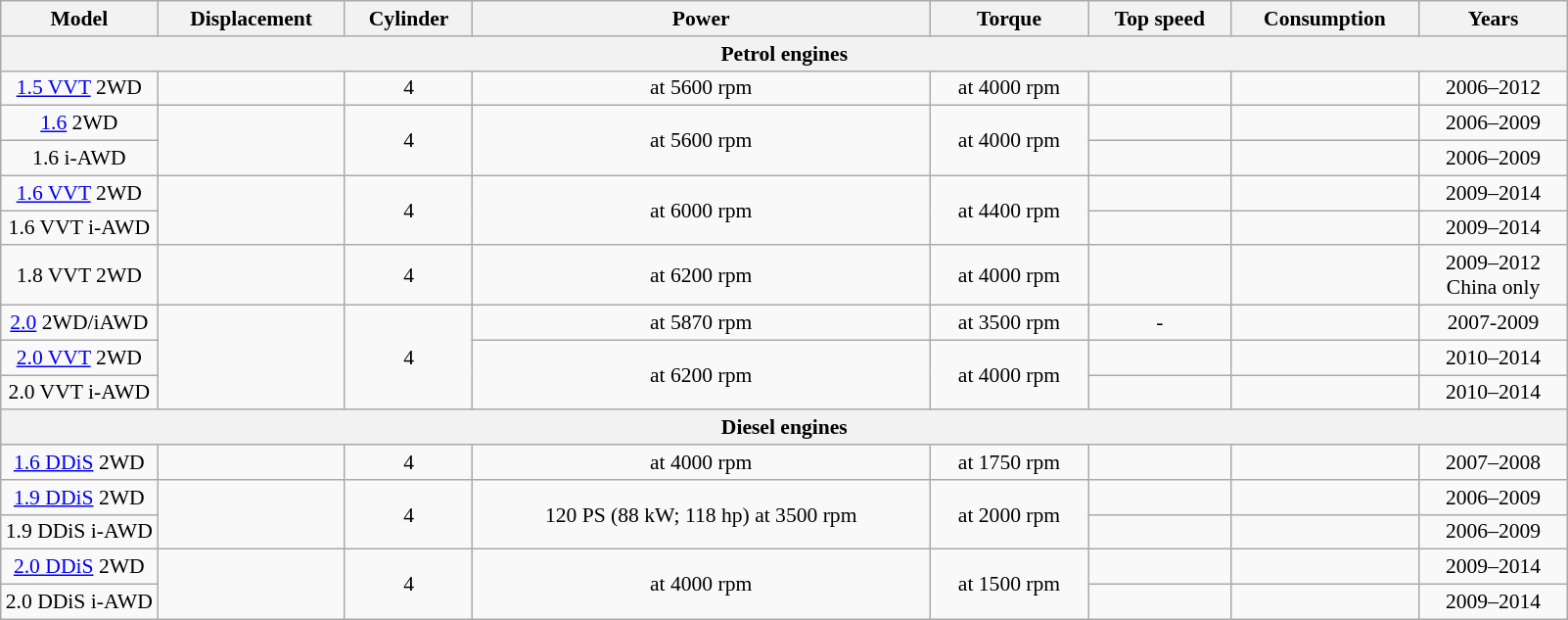<table class="wikitable" style="text-align:center; font-size:90%;">
<tr>
<th width="10%">Model</th>
<th>Displacement</th>
<th>Cylinder</th>
<th>Power</th>
<th>Torque</th>
<th>Top speed</th>
<th>Consumption</th>
<th>Years</th>
</tr>
<tr>
<th colspan="8">Petrol engines</th>
</tr>
<tr>
<td><a href='#'>1.5 VVT</a> 2WD</td>
<td></td>
<td style="text-align:center">4</td>
<td> at 5600 rpm</td>
<td> at 4000 rpm</td>
<td></td>
<td></td>
<td>2006–2012</td>
</tr>
<tr>
<td><a href='#'>1.6</a> 2WD</td>
<td rowspan="2"></td>
<td style="text-align:center" rowspan="2">4</td>
<td rowspan="2"> at 5600 rpm</td>
<td rowspan="2"> at 4000 rpm</td>
<td></td>
<td></td>
<td>2006–2009</td>
</tr>
<tr>
<td>1.6 i-AWD</td>
<td></td>
<td></td>
<td>2006–2009</td>
</tr>
<tr>
<td><a href='#'>1.6 VVT</a> 2WD</td>
<td rowspan="2"></td>
<td style="text-align:center" rowspan="2">4</td>
<td rowspan="2"> at 6000 rpm</td>
<td rowspan="2"> at 4400 rpm</td>
<td></td>
<td></td>
<td>2009–2014</td>
</tr>
<tr>
<td>1.6 VVT i-AWD</td>
<td></td>
<td></td>
<td>2009–2014</td>
</tr>
<tr>
<td>1.8 VVT 2WD</td>
<td></td>
<td>4</td>
<td> at 6200 rpm</td>
<td> at 4000 rpm</td>
<td></td>
<td></td>
<td>2009–2012<br>China only</td>
</tr>
<tr>
<td><a href='#'>2.0</a> 2WD/iAWD</td>
<td rowspan="3"></td>
<td style="text-align:center" rowspan="3">4</td>
<td> at 5870 rpm</td>
<td> at 3500 rpm</td>
<td>-</td>
<td></td>
<td>2007-2009</td>
</tr>
<tr>
<td><a href='#'>2.0 VVT</a> 2WD</td>
<td rowspan="2"> at 6200 rpm</td>
<td rowspan="2"> at 4000 rpm</td>
<td></td>
<td></td>
<td>2010–2014</td>
</tr>
<tr>
<td>2.0 VVT i-AWD</td>
<td></td>
<td></td>
<td>2010–2014</td>
</tr>
<tr>
<th colspan="8">Diesel engines</th>
</tr>
<tr>
<td><a href='#'>1.6 DDiS</a> 2WD</td>
<td></td>
<td style="text-align:center">4</td>
<td> at 4000 rpm</td>
<td> at 1750 rpm</td>
<td></td>
<td></td>
<td>2007–2008</td>
</tr>
<tr>
<td><a href='#'>1.9 DDiS</a> 2WD</td>
<td rowspan="2"></td>
<td style="text-align:center" rowspan="2">4</td>
<td rowspan="2">120 PS (88 kW; 118 hp) at 3500 rpm</td>
<td rowspan="2"> at 2000 rpm</td>
<td></td>
<td></td>
<td>2006–2009</td>
</tr>
<tr>
<td>1.9 DDiS i-AWD</td>
<td></td>
<td></td>
<td>2006–2009</td>
</tr>
<tr>
<td><a href='#'>2.0 DDiS</a> 2WD</td>
<td rowspan="2"></td>
<td style="text-align:center" rowspan="2">4</td>
<td rowspan="2"> at 4000 rpm</td>
<td rowspan="2"> at 1500 rpm</td>
<td></td>
<td></td>
<td>2009–2014</td>
</tr>
<tr>
<td>2.0 DDiS i-AWD</td>
<td></td>
<td></td>
<td>2009–2014</td>
</tr>
</table>
